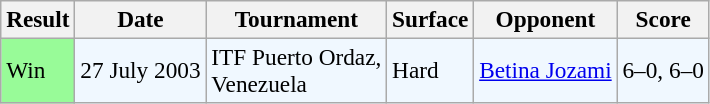<table class="sortable wikitable" style=font-size:97%>
<tr>
<th>Result</th>
<th>Date</th>
<th>Tournament</th>
<th>Surface</th>
<th>Opponent</th>
<th class="unsortable">Score</th>
</tr>
<tr bgcolor="#f0f8ff">
<td bgcolor="98FB98">Win</td>
<td>27 July 2003</td>
<td>ITF Puerto Ordaz, <br>Venezuela</td>
<td>Hard</td>
<td> <a href='#'>Betina Jozami</a></td>
<td>6–0, 6–0</td>
</tr>
</table>
